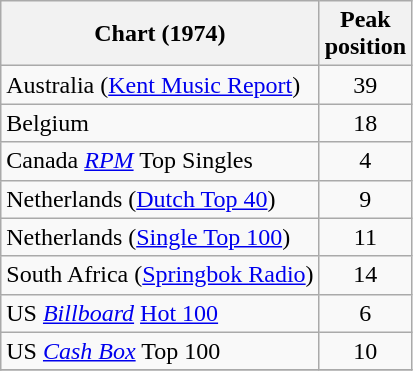<table class="wikitable sortable">
<tr>
<th>Chart (1974)</th>
<th>Peak<br>position</th>
</tr>
<tr>
<td>Australia (<a href='#'>Kent Music Report</a>)</td>
<td style="text-align:center;">39</td>
</tr>
<tr>
<td>Belgium</td>
<td style="text-align:center;">18</td>
</tr>
<tr>
<td>Canada <em><a href='#'>RPM</a></em> Top Singles</td>
<td style="text-align:center;">4</td>
</tr>
<tr>
<td>Netherlands (<a href='#'>Dutch Top 40</a>)</td>
<td style="text-align:center;">9</td>
</tr>
<tr>
<td>Netherlands (<a href='#'>Single Top 100</a>)</td>
<td style="text-align:center;">11</td>
</tr>
<tr>
<td>South Africa (<a href='#'>Springbok Radio</a>)</td>
<td style="text-align:center;">14</td>
</tr>
<tr>
<td>US <em><a href='#'>Billboard</a></em> <a href='#'>Hot 100</a></td>
<td style="text-align:center;">6</td>
</tr>
<tr>
<td>US <a href='#'><em>Cash Box</em></a> Top 100</td>
<td style="text-align:center;">10</td>
</tr>
<tr>
</tr>
</table>
